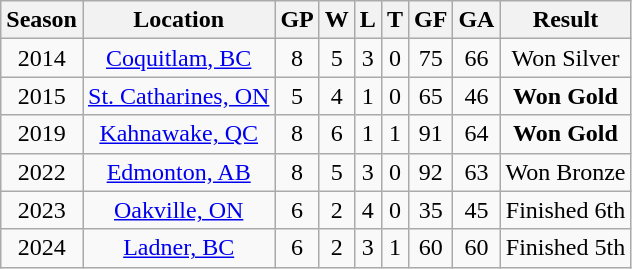<table class="wikitable">
<tr>
<th>Season</th>
<th>Location</th>
<th>GP</th>
<th>W</th>
<th>L</th>
<th>T</th>
<th>GF</th>
<th>GA</th>
<th>Result</th>
</tr>
<tr align="center">
<td>2014</td>
<td><a href='#'>Coquitlam, BC</a></td>
<td>8</td>
<td>5</td>
<td>3</td>
<td>0</td>
<td>75</td>
<td>66</td>
<td>Won Silver</td>
</tr>
<tr align="center">
<td>2015</td>
<td><a href='#'>St. Catharines, ON</a></td>
<td>5</td>
<td>4</td>
<td>1</td>
<td>0</td>
<td>65</td>
<td>46</td>
<td><strong>Won Gold</strong></td>
</tr>
<tr align="center">
<td>2019</td>
<td><a href='#'>Kahnawake, QC</a></td>
<td>8</td>
<td>6</td>
<td>1</td>
<td>1</td>
<td>91</td>
<td>64</td>
<td><strong>Won Gold</strong></td>
</tr>
<tr align="center">
<td>2022</td>
<td><a href='#'>Edmonton, AB</a></td>
<td>8</td>
<td>5</td>
<td>3</td>
<td>0</td>
<td>92</td>
<td>63</td>
<td>Won Bronze</td>
</tr>
<tr align="center">
<td>2023</td>
<td><a href='#'>Oakville, ON</a></td>
<td>6</td>
<td>2</td>
<td>4</td>
<td>0</td>
<td>35</td>
<td>45</td>
<td>Finished 6th</td>
</tr>
<tr align="center">
<td>2024</td>
<td><a href='#'>Ladner, BC</a></td>
<td>6</td>
<td>2</td>
<td>3</td>
<td>1</td>
<td>60</td>
<td>60</td>
<td>Finished 5th</td>
</tr>
</table>
